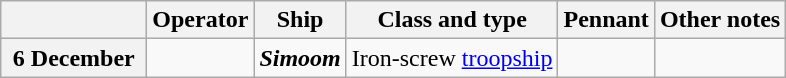<table class="wikitable">
<tr>
<th width="90"></th>
<th>Operator</th>
<th>Ship</th>
<th>Class and type</th>
<th>Pennant</th>
<th>Other notes</th>
</tr>
<tr>
<th>6 December</th>
<td></td>
<td><strong><em>Simoom</em></strong></td>
<td>Iron-screw <a href='#'>troopship</a></td>
<td></td>
<td></td>
</tr>
</table>
